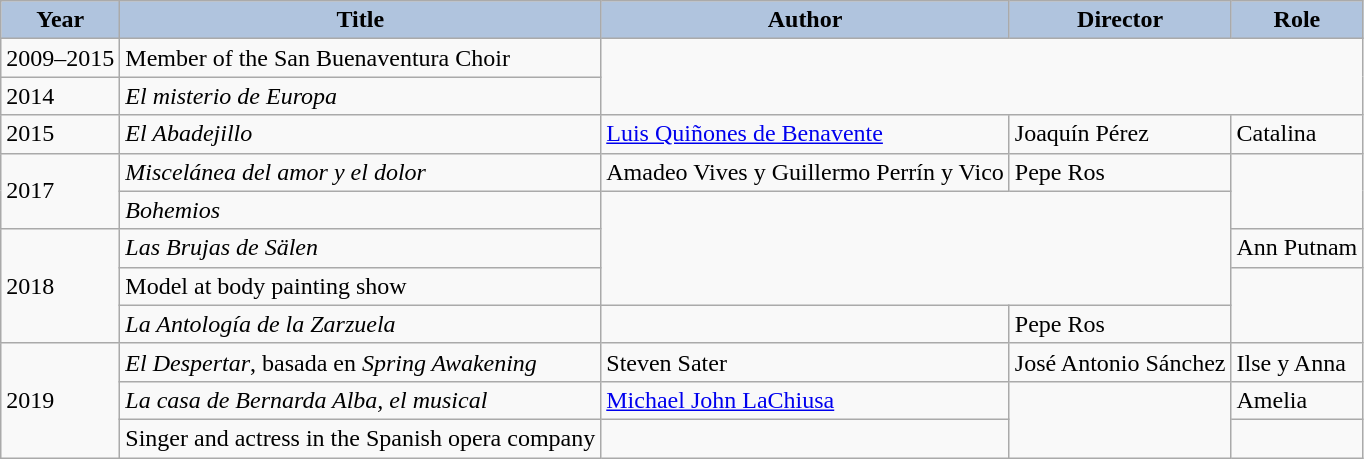<table class="wikitable">
<tr>
<th style="background:#B0C4DE;">Year</th>
<th style="background:#B0C4DE;">Title</th>
<th style="background:#B0C4DE;">Author</th>
<th style="background:#B0C4DE;">Director</th>
<th style="background:#B0C4DE;">Role</th>
</tr>
<tr>
<td>2009–2015</td>
<td>Member of the San Buenaventura Choir</td>
<td colspan="3" rowspan="2"></td>
</tr>
<tr>
<td>2014</td>
<td><em>El misterio de Europa</em></td>
</tr>
<tr>
<td>2015</td>
<td><em>El Abadejillo</em></td>
<td><a href='#'>Luis Quiñones de Benavente</a></td>
<td>Joaquín Pérez</td>
<td>Catalina</td>
</tr>
<tr>
<td rowspan="2">2017</td>
<td><em>Miscelánea del amor y el dolor</em></td>
<td>Amadeo Vives y Guillermo Perrín y Vico</td>
<td>Pepe Ros</td>
<td rowspan="2"></td>
</tr>
<tr>
<td><em>Bohemios</em></td>
<td colspan="2" rowspan="3"></td>
</tr>
<tr>
<td rowspan="3">2018</td>
<td><em>Las Brujas de Sälen</em></td>
<td>Ann Putnam</td>
</tr>
<tr>
<td>Model at body painting show</td>
<td rowspan="2"></td>
</tr>
<tr>
<td><em>La Antología de la Zarzuela</em></td>
<td></td>
<td>Pepe Ros</td>
</tr>
<tr>
<td rowspan="3">2019</td>
<td><em>El Despertar</em>, basada en <em>Spring Awakening</em></td>
<td>Steven Sater</td>
<td>José Antonio Sánchez</td>
<td>Ilse y Anna</td>
</tr>
<tr>
<td><em>La casa de Bernarda Alba, el musical</em></td>
<td><a href='#'>Michael John LaChiusa</a></td>
<td rowspan="2"></td>
<td>Amelia</td>
</tr>
<tr>
<td>Singer and actress in the Spanish opera company</td>
<td></td>
<td></td>
</tr>
</table>
